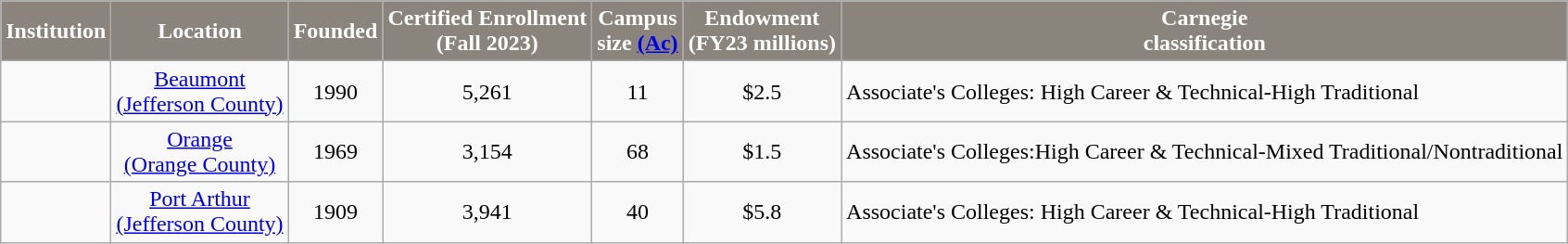<table class="wikitable sortable plainrowheaders" style="border:2px solid #;">
<tr>
<th scope="col" style="background-color: #8b847c; color: white;">Institution</th>
<th scope="col" style="background-color: #8b847c; color: white;">Location</th>
<th scope="col" style="background-color: #8b847c; color: white;">Founded</th>
<th scope="col" style="background-color: #8b847c; color: white;">Certified Enrollment<br>(Fall 2023)</th>
<th scope="col" style="background-color: #8b847c; color: white;">Campus<br>size <a href='#'>(Ac)</a></th>
<th scope="col" style="background-color: #8b847c; color: white;">Endowment<br> (FY23 millions) <br></th>
<th scope="col" style="background-color: #8b847c; color: white;">Carnegie<br>classification</th>
</tr>
<tr>
<td></td>
<td align="center"><a href='#'>Beaumont</a> <br><a href='#'>(Jefferson County)</a></td>
<td align="center">1990</td>
<td align="center">5,261</td>
<td align="center">11</td>
<td align="center">$2.5</td>
<td>Associate's Colleges: High Career & Technical-High Traditional</td>
</tr>
<tr>
<td></td>
<td align="center"><a href='#'>Orange</a> <br><a href='#'>(Orange County)</a></td>
<td align="center">1969</td>
<td align="center">3,154</td>
<td align="center">68</td>
<td align="center">$1.5</td>
<td>Associate's Colleges:High Career & Technical-Mixed Traditional/Nontraditional</td>
</tr>
<tr>
<td></td>
<td align="center"><a href='#'>Port Arthur</a> <br><a href='#'>(Jefferson County)</a></td>
<td align="center">1909</td>
<td align="center">3,941</td>
<td align="center">40</td>
<td align="center">$5.8</td>
<td>Associate's Colleges: High Career & Technical-High Traditional</td>
</tr>
</table>
